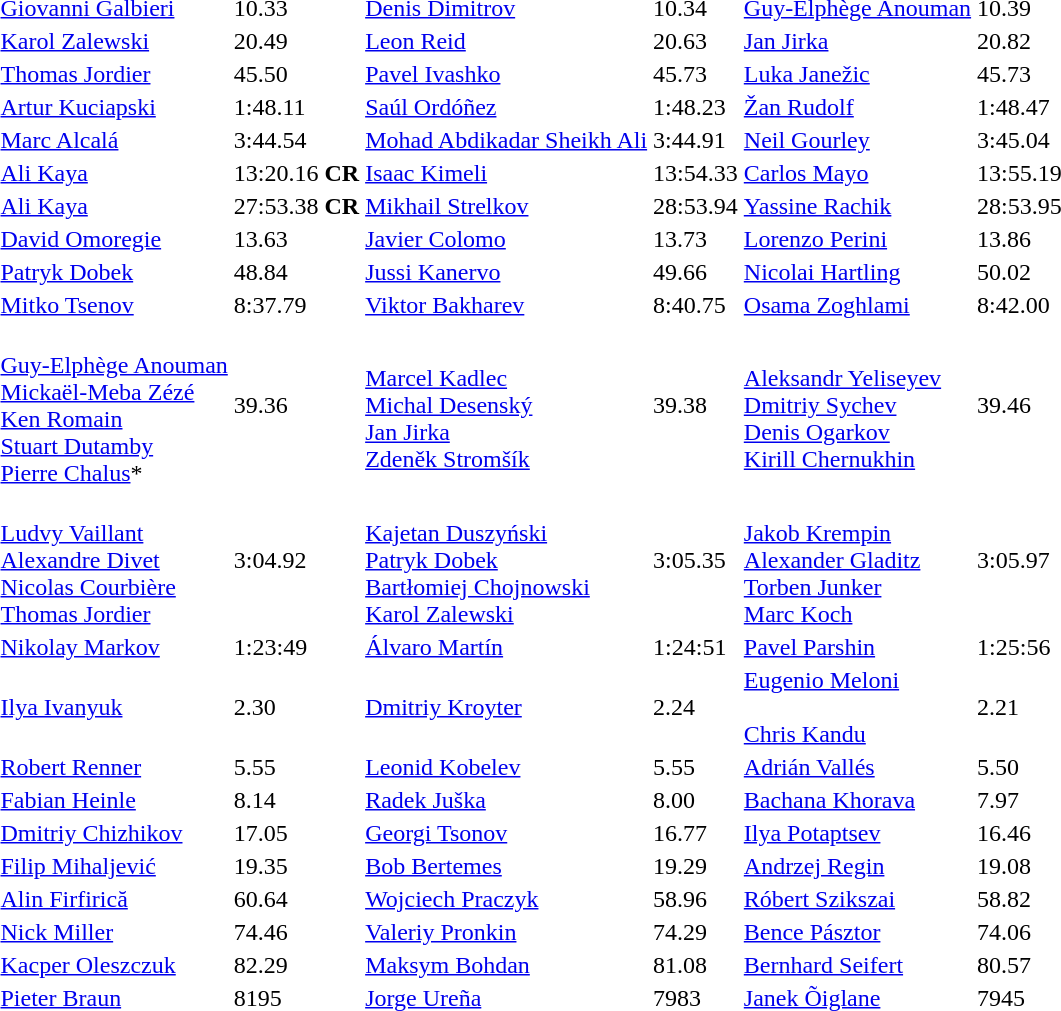<table>
<tr>
<td></td>
<td><a href='#'>Giovanni Galbieri</a> <br> </td>
<td>10.33</td>
<td><a href='#'>Denis Dimitrov</a> <br> </td>
<td>10.34</td>
<td><a href='#'>Guy-Elphège Anouman</a> <br> </td>
<td>10.39</td>
</tr>
<tr>
<td></td>
<td><a href='#'>Karol Zalewski</a><br></td>
<td>20.49</td>
<td><a href='#'>Leon Reid</a><br></td>
<td>20.63</td>
<td><a href='#'>Jan Jirka</a><br></td>
<td>20.82</td>
</tr>
<tr>
<td></td>
<td><a href='#'>Thomas Jordier</a> <br> </td>
<td>45.50</td>
<td><a href='#'>Pavel Ivashko</a> <br> </td>
<td>45.73</td>
<td><a href='#'>Luka Janežic</a> <br> </td>
<td>45.73</td>
</tr>
<tr>
<td></td>
<td><a href='#'>Artur Kuciapski</a> <br> </td>
<td>1:48.11</td>
<td><a href='#'>Saúl Ordóñez</a> <br> </td>
<td>1:48.23</td>
<td><a href='#'>Žan Rudolf</a> <br> </td>
<td>1:48.47</td>
</tr>
<tr>
<td></td>
<td><a href='#'>Marc Alcalá</a> <br> </td>
<td>3:44.54</td>
<td><a href='#'>Mohad Abdikadar Sheikh Ali</a> <br> </td>
<td>3:44.91</td>
<td><a href='#'>Neil Gourley</a> <br> </td>
<td>3:45.04</td>
</tr>
<tr>
<td></td>
<td><a href='#'>Ali Kaya</a> <br> </td>
<td>13:20.16 <strong>CR</strong></td>
<td><a href='#'>Isaac Kimeli</a> <br> </td>
<td>13:54.33</td>
<td><a href='#'>Carlos Mayo</a> <br> </td>
<td>13:55.19</td>
</tr>
<tr>
<td></td>
<td><a href='#'>Ali Kaya</a> <br> </td>
<td>27:53.38 <strong>CR</strong></td>
<td><a href='#'>Mikhail Strelkov</a> <br> </td>
<td>28:53.94</td>
<td><a href='#'>Yassine Rachik</a> <br> </td>
<td>28:53.95</td>
</tr>
<tr>
<td></td>
<td><a href='#'>David Omoregie</a> <br> </td>
<td>13.63</td>
<td><a href='#'>Javier Colomo</a> <br> </td>
<td>13.73</td>
<td><a href='#'>Lorenzo Perini</a> <br> </td>
<td>13.86</td>
</tr>
<tr>
<td></td>
<td><a href='#'>Patryk Dobek</a> <br> </td>
<td>48.84</td>
<td><a href='#'>Jussi Kanervo</a> <br> </td>
<td>49.66</td>
<td><a href='#'>Nicolai Hartling</a> <br> </td>
<td>50.02</td>
</tr>
<tr>
<td></td>
<td><a href='#'>Mitko Tsenov</a> <br> </td>
<td>8:37.79</td>
<td><a href='#'>Viktor Bakharev</a> <br> </td>
<td>8:40.75</td>
<td><a href='#'>Osama Zoghlami</a> <br> </td>
<td>8:42.00</td>
</tr>
<tr>
<td></td>
<td><br><a href='#'>Guy-Elphège Anouman</a><br><a href='#'>Mickaël-Meba Zézé</a><br><a href='#'>Ken Romain</a><br><a href='#'>Stuart Dutamby</a><br><a href='#'>Pierre Chalus</a>*</td>
<td>39.36</td>
<td><br><a href='#'>Marcel Kadlec</a><br><a href='#'>Michal Desenský</a><br><a href='#'>Jan Jirka</a><br><a href='#'>Zdeněk Stromšík</a></td>
<td>39.38</td>
<td><br><a href='#'>Aleksandr Yeliseyev</a><br><a href='#'>Dmitriy Sychev</a><br><a href='#'>Denis Ogarkov</a><br><a href='#'>Kirill Chernukhin</a></td>
<td>39.46</td>
</tr>
<tr>
<td></td>
<td><br><a href='#'>Ludvy Vaillant</a><br><a href='#'>Alexandre Divet</a><br><a href='#'>Nicolas Courbière</a><br><a href='#'>Thomas Jordier</a></td>
<td>3:04.92</td>
<td><br><a href='#'>Kajetan Duszyński</a><br><a href='#'>Patryk Dobek</a><br><a href='#'>Bartłomiej Chojnowski</a><br><a href='#'>Karol Zalewski</a></td>
<td>3:05.35</td>
<td><br><a href='#'>Jakob Krempin</a><br><a href='#'>Alexander Gladitz</a><br><a href='#'>Torben Junker</a><br><a href='#'>Marc Koch</a></td>
<td>3:05.97</td>
</tr>
<tr>
<td></td>
<td><a href='#'>Nikolay Markov</a> <br> </td>
<td>1:23:49</td>
<td><a href='#'>Álvaro Martín</a> <br> </td>
<td>1:24:51</td>
<td><a href='#'>Pavel Parshin</a> <br> </td>
<td>1:25:56</td>
</tr>
<tr>
<td></td>
<td><a href='#'>Ilya Ivanyuk</a> <br> </td>
<td>2.30</td>
<td><a href='#'>Dmitriy Kroyter</a> <br> </td>
<td>2.24</td>
<td><a href='#'>Eugenio Meloni</a> <br> <br><a href='#'>Chris Kandu</a> <br> </td>
<td>2.21</td>
</tr>
<tr>
<td></td>
<td><a href='#'>Robert Renner</a> <br> </td>
<td>5.55</td>
<td><a href='#'>Leonid Kobelev</a> <br> </td>
<td>5.55</td>
<td><a href='#'>Adrián Vallés</a> <br> </td>
<td>5.50</td>
</tr>
<tr>
<td></td>
<td><a href='#'>Fabian Heinle</a> <br> </td>
<td>8.14</td>
<td><a href='#'>Radek Juška</a> <br> </td>
<td>8.00</td>
<td><a href='#'>Bachana Khorava</a> <br> </td>
<td>7.97</td>
</tr>
<tr>
<td></td>
<td><a href='#'>Dmitriy Chizhikov</a> <br> </td>
<td>17.05</td>
<td><a href='#'>Georgi Tsonov</a> <br> </td>
<td>16.77</td>
<td><a href='#'>Ilya Potaptsev</a> <br> </td>
<td>16.46</td>
</tr>
<tr>
<td></td>
<td><a href='#'>Filip Mihaljević</a> <br> </td>
<td>19.35</td>
<td><a href='#'>Bob Bertemes</a> <br> </td>
<td>19.29</td>
<td><a href='#'>Andrzej Regin</a> <br> </td>
<td>19.08</td>
</tr>
<tr>
<td></td>
<td><a href='#'>Alin Firfirică</a> <br> </td>
<td>60.64</td>
<td><a href='#'>Wojciech Praczyk</a> <br> </td>
<td>58.96</td>
<td><a href='#'>Róbert Szikszai</a> <br> </td>
<td>58.82</td>
</tr>
<tr>
<td></td>
<td><a href='#'>Nick Miller</a> <br> </td>
<td>74.46</td>
<td><a href='#'>Valeriy Pronkin</a> <br> </td>
<td>74.29</td>
<td><a href='#'>Bence Pásztor</a> <br> </td>
<td>74.06</td>
</tr>
<tr>
<td></td>
<td><a href='#'>Kacper Oleszczuk</a> <br> </td>
<td>82.29</td>
<td><a href='#'>Maksym Bohdan</a> <br> </td>
<td>81.08</td>
<td><a href='#'>Bernhard Seifert</a> <br> </td>
<td>80.57</td>
</tr>
<tr>
<td></td>
<td><a href='#'>Pieter Braun</a> <br> </td>
<td>8195</td>
<td><a href='#'>Jorge Ureña</a> <br> </td>
<td>7983</td>
<td><a href='#'>Janek Õiglane</a> <br> </td>
<td>7945</td>
</tr>
</table>
